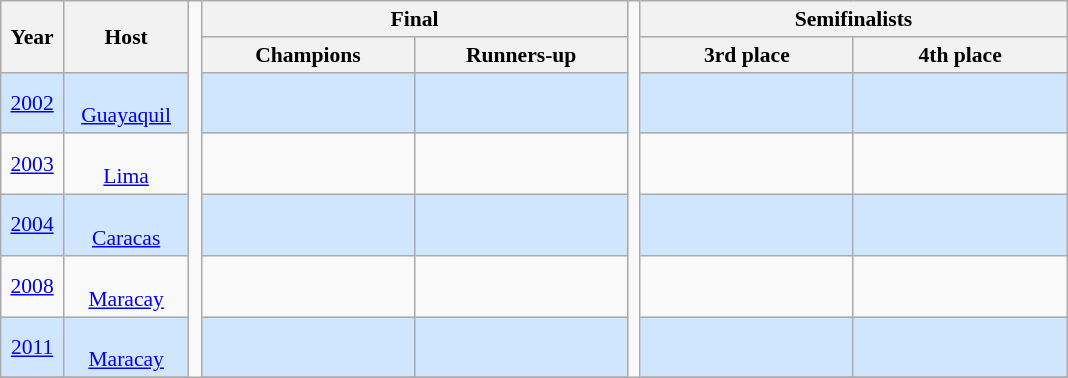<table class="wikitable" style="font-size:90%; text-align: center;">
<tr>
<th rowspan=2 width=5%>Year</th>
<th rowspan=2 width=10%>Host</th>
<td width=1% rowspan=21 style="border-top:none;border-bottom:none;"></td>
<th colspan=2>Final</th>
<td width=1% rowspan=21 style="border-top:none;border-bottom:none;"></td>
<th colspan=2>Semifinalists</th>
</tr>
<tr>
<th width=17%>Champions</th>
<th width=17%>Runners-up</th>
<th width=17%>3rd place</th>
<th width=17%>4th place</th>
</tr>
<tr style="background: #D0E6FF;">
<td><a href='#'>2002</a></td>
<td><br><a href='#'>Guayaquil</a></td>
<td><strong></strong></td>
<td></td>
<td></td>
<td></td>
</tr>
<tr>
<td><a href='#'>2003</a></td>
<td><br><a href='#'>Lima</a></td>
<td><strong></strong></td>
<td></td>
<td></td>
<td></td>
</tr>
<tr style="background: #D0E6FF;">
<td><a href='#'>2004</a></td>
<td><br><a href='#'>Caracas</a></td>
<td><strong></strong></td>
<td></td>
<td></td>
<td></td>
</tr>
<tr>
<td><a href='#'>2008</a></td>
<td><br><a href='#'>Maracay</a></td>
<td><strong></strong></td>
<td></td>
<td></td>
<td></td>
</tr>
<tr style="background: #D0E6FF;">
<td><a href='#'>2011</a></td>
<td><br><a href='#'>Maracay</a></td>
<td><strong></strong></td>
<td></td>
<td></td>
<td></td>
</tr>
<tr>
</tr>
</table>
